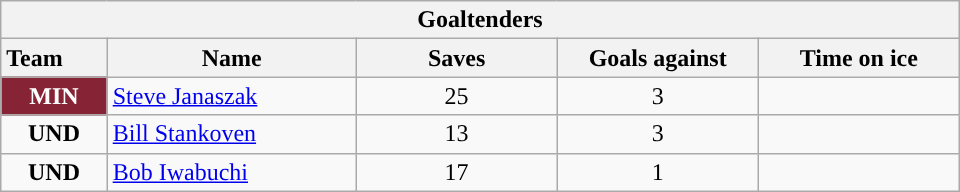<table class="wikitable" style="width:40em; text-align:right;">
<tr>
<th colspan=5>Goaltenders</th>
</tr>
<tr>
<th style="width:4em; text-align:left;">Team</th>
<th style="width:10em;">Name</th>
<th style="width:8em;">Saves</th>
<th style="width:8em;">Goals against</th>
<th style="width:8em;">Time on ice</th>
</tr>
<tr>
<td align=center style="color:white; background:#862334; "><strong>MIN</strong></td>
<td style="text-align:left;"><a href='#'>Steve Janaszak</a></td>
<td align=center>25</td>
<td align=center>3</td>
<td align=center></td>
</tr>
<tr>
<td align=center><strong>UND</strong></td>
<td style="text-align:left;"><a href='#'>Bill Stankoven</a></td>
<td align=center>13</td>
<td align=center>3</td>
<td align=center></td>
</tr>
<tr>
<td align=center><strong>UND</strong></td>
<td style="text-align:left;"><a href='#'>Bob Iwabuchi</a></td>
<td align=center>17</td>
<td align=center>1</td>
<td align=center></td>
</tr>
</table>
